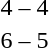<table style="text-align:center">
<tr>
<th width=200></th>
<th width=100></th>
<th width=200></th>
</tr>
<tr>
<td align=right><strong></strong></td>
<td>4 – 4</td>
<td align=left><strong></strong></td>
</tr>
<tr>
<td align=right><strong></strong></td>
<td>6 – 5</td>
<td align=left></td>
</tr>
</table>
